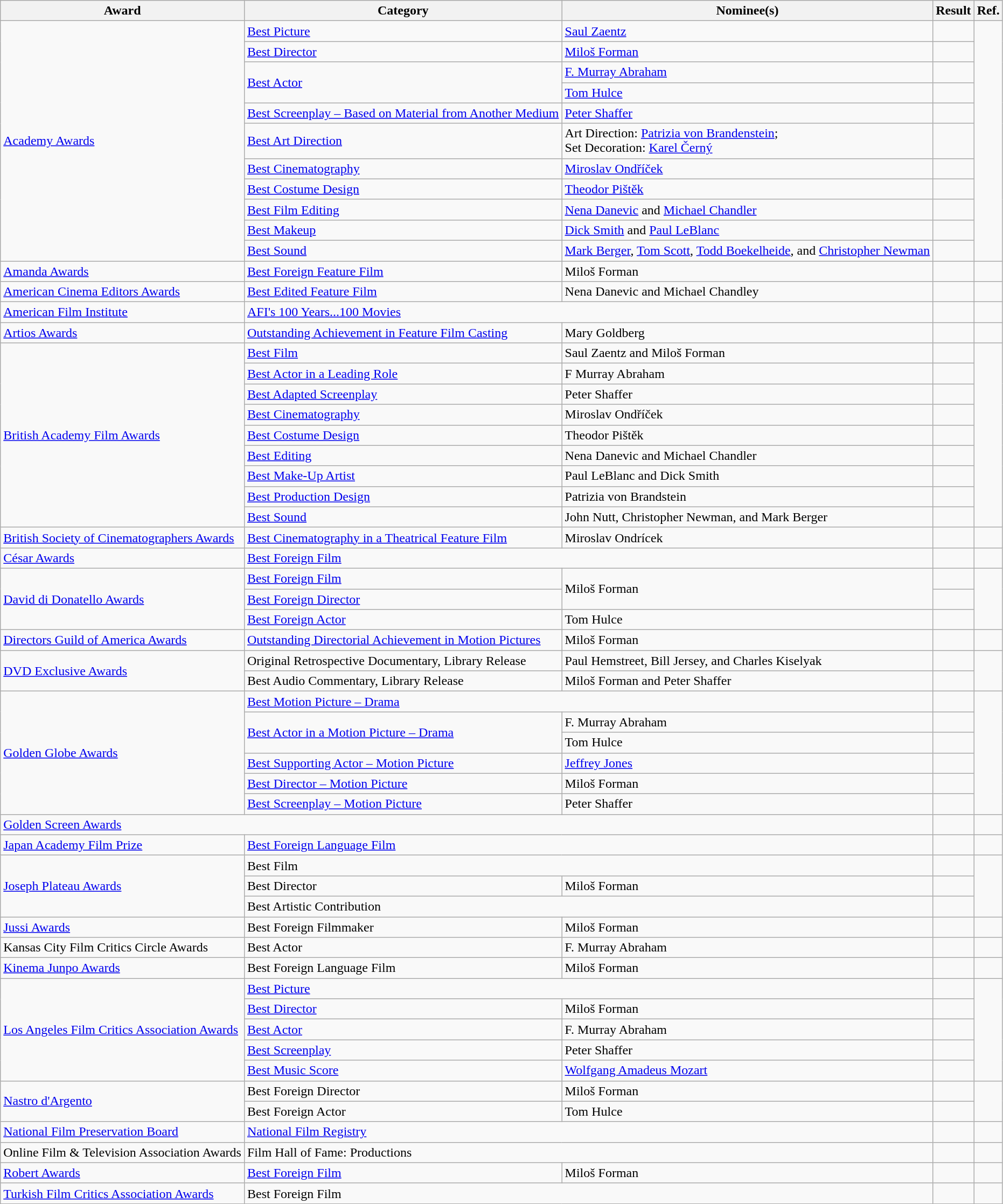<table class="wikitable">
<tr>
<th>Award</th>
<th>Category</th>
<th>Nominee(s)</th>
<th>Result</th>
<th>Ref.</th>
</tr>
<tr>
<td rowspan="11"><a href='#'>Academy Awards</a></td>
<td><a href='#'>Best Picture</a></td>
<td><a href='#'>Saul Zaentz</a></td>
<td></td>
<td align="center" rowspan="11"> <br> </td>
</tr>
<tr>
<td><a href='#'>Best Director</a></td>
<td><a href='#'>Miloš Forman</a></td>
<td></td>
</tr>
<tr>
<td rowspan="2"><a href='#'>Best Actor</a></td>
<td><a href='#'>F. Murray Abraham</a></td>
<td></td>
</tr>
<tr>
<td><a href='#'>Tom Hulce</a></td>
<td></td>
</tr>
<tr>
<td><a href='#'>Best Screenplay – Based on Material from Another Medium</a></td>
<td><a href='#'>Peter Shaffer</a></td>
<td></td>
</tr>
<tr>
<td><a href='#'>Best Art Direction</a></td>
<td>Art Direction: <a href='#'>Patrizia von Brandenstein</a>; <br> Set Decoration: <a href='#'>Karel Černý</a></td>
<td></td>
</tr>
<tr>
<td><a href='#'>Best Cinematography</a></td>
<td><a href='#'>Miroslav Ondříček</a></td>
<td></td>
</tr>
<tr>
<td><a href='#'>Best Costume Design</a></td>
<td><a href='#'>Theodor Pištěk</a></td>
<td></td>
</tr>
<tr>
<td><a href='#'>Best Film Editing</a></td>
<td><a href='#'>Nena Danevic</a> and <a href='#'>Michael Chandler</a></td>
<td></td>
</tr>
<tr>
<td><a href='#'>Best Makeup</a></td>
<td><a href='#'>Dick Smith</a> and <a href='#'>Paul LeBlanc</a></td>
<td></td>
</tr>
<tr>
<td><a href='#'>Best Sound</a></td>
<td><a href='#'>Mark Berger</a>, <a href='#'>Tom Scott</a>, <a href='#'>Todd Boekelheide</a>, and <a href='#'>Christopher Newman</a></td>
<td></td>
</tr>
<tr>
<td><a href='#'>Amanda Awards</a></td>
<td><a href='#'>Best Foreign Feature Film</a></td>
<td>Miloš Forman</td>
<td></td>
<td align="center"></td>
</tr>
<tr>
<td><a href='#'>American Cinema Editors Awards</a></td>
<td><a href='#'>Best Edited Feature Film</a></td>
<td>Nena Danevic and Michael Chandley</td>
<td></td>
<td align="center"></td>
</tr>
<tr>
<td><a href='#'>American Film Institute</a></td>
<td colspan="2"><a href='#'>AFI's 100 Years...100 Movies</a></td>
<td></td>
<td align="center"></td>
</tr>
<tr>
<td><a href='#'>Artios Awards</a></td>
<td><a href='#'>Outstanding Achievement in Feature Film Casting</a></td>
<td>Mary Goldberg</td>
<td></td>
<td align="center"></td>
</tr>
<tr>
<td rowspan="9"><a href='#'>British Academy Film Awards</a></td>
<td><a href='#'>Best Film</a></td>
<td>Saul Zaentz and Miloš Forman</td>
<td></td>
<td align="center" rowspan="9"></td>
</tr>
<tr>
<td><a href='#'>Best Actor in a Leading Role</a></td>
<td>F Murray Abraham</td>
<td></td>
</tr>
<tr>
<td><a href='#'>Best Adapted Screenplay</a></td>
<td>Peter Shaffer</td>
<td></td>
</tr>
<tr>
<td><a href='#'>Best Cinematography</a></td>
<td>Miroslav Ondříček</td>
<td></td>
</tr>
<tr>
<td><a href='#'>Best Costume Design</a></td>
<td>Theodor Pištěk</td>
<td></td>
</tr>
<tr>
<td><a href='#'>Best Editing</a></td>
<td>Nena Danevic and Michael Chandler</td>
<td></td>
</tr>
<tr>
<td><a href='#'>Best Make-Up Artist</a></td>
<td>Paul LeBlanc and Dick Smith</td>
<td></td>
</tr>
<tr>
<td><a href='#'>Best Production Design</a></td>
<td>Patrizia von Brandstein</td>
<td></td>
</tr>
<tr>
<td><a href='#'>Best Sound</a></td>
<td>John Nutt, Christopher Newman, and Mark Berger</td>
<td></td>
</tr>
<tr>
<td><a href='#'>British Society of Cinematographers Awards</a></td>
<td><a href='#'>Best Cinematography in a Theatrical Feature Film</a></td>
<td>Miroslav Ondrícek</td>
<td></td>
<td align="center"></td>
</tr>
<tr>
<td><a href='#'>César Awards</a></td>
<td colspan="2"><a href='#'>Best Foreign Film</a></td>
<td></td>
<td align="center"></td>
</tr>
<tr>
<td rowspan="3"><a href='#'>David di Donatello Awards</a></td>
<td><a href='#'>Best Foreign Film</a></td>
<td rowspan="2">Miloš Forman</td>
<td></td>
<td align="center" rowspan="3"></td>
</tr>
<tr>
<td><a href='#'>Best Foreign Director</a></td>
<td></td>
</tr>
<tr>
<td><a href='#'>Best Foreign Actor</a></td>
<td>Tom Hulce</td>
<td></td>
</tr>
<tr>
<td><a href='#'>Directors Guild of America Awards</a></td>
<td><a href='#'>Outstanding Directorial Achievement in Motion Pictures</a></td>
<td>Miloš Forman</td>
<td></td>
<td align="center"></td>
</tr>
<tr>
<td rowspan="2"><a href='#'>DVD Exclusive Awards</a></td>
<td>Original Retrospective Documentary, Library Release</td>
<td>Paul Hemstreet, Bill Jersey, and Charles Kiselyak</td>
<td></td>
<td align="center" rowspan="2"></td>
</tr>
<tr>
<td>Best Audio Commentary, Library Release</td>
<td>Miloš Forman and Peter Shaffer</td>
<td></td>
</tr>
<tr>
<td rowspan="6"><a href='#'>Golden Globe Awards</a></td>
<td colspan="2"><a href='#'>Best Motion Picture – Drama</a></td>
<td></td>
<td align="center" rowspan="6"></td>
</tr>
<tr>
<td rowspan="2"><a href='#'>Best Actor in a Motion Picture – Drama</a></td>
<td>F. Murray Abraham</td>
<td></td>
</tr>
<tr>
<td>Tom Hulce</td>
<td></td>
</tr>
<tr>
<td><a href='#'>Best Supporting Actor – Motion Picture</a></td>
<td><a href='#'>Jeffrey Jones</a></td>
<td></td>
</tr>
<tr>
<td><a href='#'>Best Director – Motion Picture</a></td>
<td>Miloš Forman</td>
<td></td>
</tr>
<tr>
<td><a href='#'>Best Screenplay – Motion Picture</a></td>
<td>Peter Shaffer</td>
<td></td>
</tr>
<tr>
<td colspan="3"><a href='#'>Golden Screen Awards</a></td>
<td></td>
</tr>
<tr>
<td><a href='#'>Japan Academy Film Prize</a></td>
<td colspan="2"><a href='#'>Best Foreign Language Film</a></td>
<td></td>
<td align="center"></td>
</tr>
<tr>
<td rowspan="3"><a href='#'>Joseph Plateau Awards</a></td>
<td colspan="2">Best Film</td>
<td></td>
<td align="center" rowspan="3"></td>
</tr>
<tr>
<td>Best Director</td>
<td>Miloš Forman</td>
<td></td>
</tr>
<tr>
<td colspan="2">Best Artistic Contribution</td>
<td></td>
</tr>
<tr>
<td><a href='#'>Jussi Awards</a></td>
<td>Best Foreign Filmmaker</td>
<td>Miloš Forman</td>
<td></td>
<td align="center"></td>
</tr>
<tr>
<td>Kansas City Film Critics Circle Awards</td>
<td>Best Actor</td>
<td>F. Murray Abraham</td>
<td></td>
<td align="center"></td>
</tr>
<tr>
<td><a href='#'>Kinema Junpo Awards</a></td>
<td>Best Foreign Language Film</td>
<td>Miloš Forman</td>
<td></td>
<td align="center"></td>
</tr>
<tr>
<td rowspan="5"><a href='#'>Los Angeles Film Critics Association Awards</a></td>
<td colspan="2"><a href='#'>Best Picture</a></td>
<td></td>
<td align="center" rowspan="5"></td>
</tr>
<tr>
<td><a href='#'>Best Director</a></td>
<td>Miloš Forman</td>
<td></td>
</tr>
<tr>
<td><a href='#'>Best Actor</a></td>
<td>F. Murray Abraham</td>
<td></td>
</tr>
<tr>
<td><a href='#'>Best Screenplay</a></td>
<td>Peter Shaffer</td>
<td></td>
</tr>
<tr>
<td><a href='#'>Best Music Score</a></td>
<td><a href='#'>Wolfgang Amadeus Mozart</a></td>
<td></td>
</tr>
<tr>
<td rowspan="2"><a href='#'>Nastro d'Argento</a></td>
<td>Best Foreign Director</td>
<td>Miloš Forman</td>
<td></td>
<td align="center" rowspan="2"></td>
</tr>
<tr>
<td>Best Foreign Actor</td>
<td>Tom Hulce</td>
<td></td>
</tr>
<tr>
<td><a href='#'>National Film Preservation Board</a></td>
<td colspan="2"><a href='#'>National Film Registry</a></td>
<td></td>
<td align="center"></td>
</tr>
<tr>
<td>Online Film & Television Association Awards</td>
<td colspan="2">Film Hall of Fame: Productions</td>
<td></td>
<td align="center"></td>
</tr>
<tr>
<td><a href='#'>Robert Awards</a></td>
<td><a href='#'>Best Foreign Film</a></td>
<td>Miloš Forman</td>
<td></td>
<td align="center"></td>
</tr>
<tr>
<td><a href='#'>Turkish Film Critics Association Awards</a></td>
<td colspan="2">Best Foreign Film</td>
<td></td>
<td align="center"></td>
</tr>
</table>
